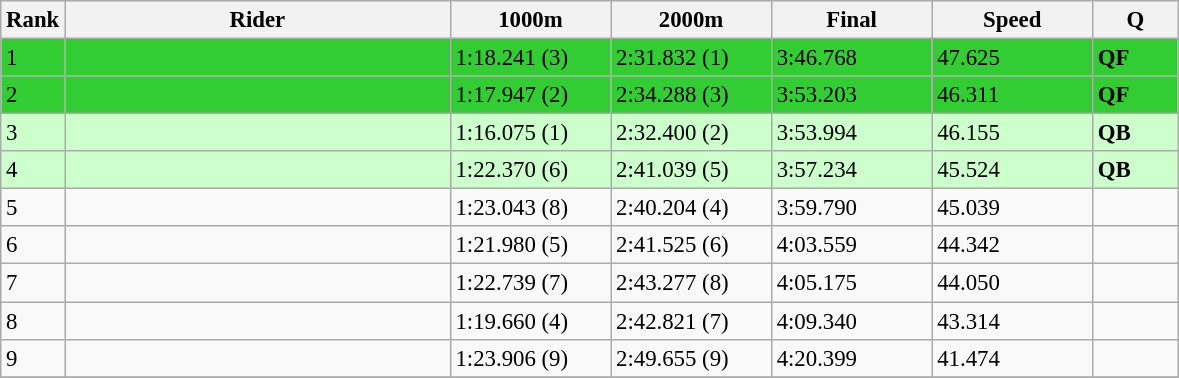<table class="wikitable" style="font-size:95%" style="text-align:center">
<tr>
<th>Rank</th>
<th width=250>Rider</th>
<th width=100>1000m</th>
<th width=100>2000m</th>
<th width=100>Final</th>
<th width=100>Speed</th>
<th width=50>Q</th>
</tr>
<tr bgcolor=32cd32>
<td>1</td>
<td align=left></td>
<td>1:18.241 (3)</td>
<td>2:31.832 (1)</td>
<td>3:46.768</td>
<td>47.625</td>
<td><strong>QF</strong></td>
</tr>
<tr bgcolor=32cd32>
<td>2</td>
<td align=left></td>
<td>1:17.947 (2)</td>
<td>2:34.288 (3)</td>
<td>3:53.203</td>
<td>46.311</td>
<td><strong>QF</strong></td>
</tr>
<tr bgcolor=ccffcc>
<td>3</td>
<td align=left></td>
<td>1:16.075 (1)</td>
<td>2:32.400 (2)</td>
<td>3:53.994</td>
<td>46.155</td>
<td><strong>QB</strong></td>
</tr>
<tr bgcolor=ccffcc>
<td>4</td>
<td align=left></td>
<td>1:22.370 (6)</td>
<td>2:41.039 (5)</td>
<td>3:57.234</td>
<td>45.524</td>
<td><strong>QB</strong></td>
</tr>
<tr>
<td>5</td>
<td align=left></td>
<td>1:23.043 (8)</td>
<td>2:40.204 (4)</td>
<td>3:59.790</td>
<td>45.039</td>
<td></td>
</tr>
<tr>
<td>6</td>
<td align=left></td>
<td>1:21.980 (5)</td>
<td>2:41.525 (6)</td>
<td>4:03.559</td>
<td>44.342</td>
<td></td>
</tr>
<tr>
<td>7</td>
<td align=left></td>
<td>1:22.739 (7)</td>
<td>2:43.277 (8)</td>
<td>4:05.175</td>
<td>44.050</td>
<td></td>
</tr>
<tr>
<td>8</td>
<td align=left></td>
<td>1:19.660 (4)</td>
<td>2:42.821 (7)</td>
<td>4:09.340</td>
<td>43.314</td>
<td></td>
</tr>
<tr>
<td>9</td>
<td align=left></td>
<td>1:23.906 (9)</td>
<td>2:49.655 (9)</td>
<td>4:20.399</td>
<td>41.474</td>
<td></td>
</tr>
<tr>
</tr>
</table>
